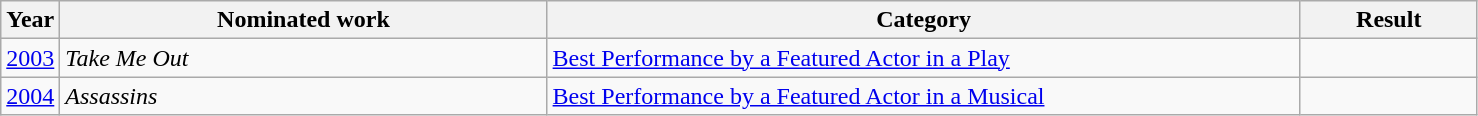<table class=wikitable>
<tr>
<th width=4%>Year</th>
<th width=33%>Nominated work</th>
<th width=51%>Category</th>
<th width=12%>Result</th>
</tr>
<tr>
<td><a href='#'>2003</a></td>
<td><em>Take Me Out</em></td>
<td><a href='#'>Best Performance by a Featured Actor in a Play</a></td>
<td></td>
</tr>
<tr>
<td><a href='#'>2004</a></td>
<td><em>Assassins</em></td>
<td><a href='#'>Best Performance by a Featured Actor in a Musical</a></td>
<td></td>
</tr>
</table>
